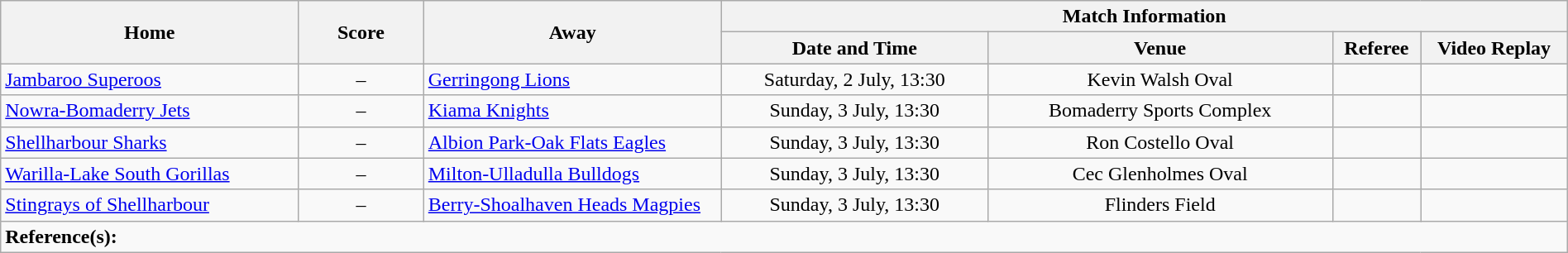<table class="wikitable" width="100% text-align:center;">
<tr>
<th rowspan="2" width="19%">Home</th>
<th rowspan="2" width="8%">Score</th>
<th rowspan="2" width="19%">Away</th>
<th colspan="4">Match Information</th>
</tr>
<tr bgcolor="#CCCCCC">
<th width="17%">Date and Time</th>
<th width="22%">Venue</th>
<th>Referee</th>
<th>Video Replay</th>
</tr>
<tr>
<td> <a href='#'>Jambaroo Superoos</a></td>
<td style="text-align:center;">–</td>
<td> <a href='#'>Gerringong Lions</a></td>
<td style="text-align:center;">Saturday, 2 July, 13:30</td>
<td style="text-align:center;">Kevin Walsh Oval</td>
<td style="text-align:center;"></td>
<td style="text-align:center;"></td>
</tr>
<tr>
<td> <a href='#'>Nowra-Bomaderry Jets</a></td>
<td style="text-align:center;">–</td>
<td> <a href='#'>Kiama Knights</a></td>
<td style="text-align:center;">Sunday, 3 July, 13:30</td>
<td style="text-align:center;">Bomaderry Sports Complex</td>
<td style="text-align:center;"></td>
<td style="text-align:center;"></td>
</tr>
<tr>
<td> <a href='#'>Shellharbour Sharks</a></td>
<td style="text-align:center;">–</td>
<td> <a href='#'>Albion Park-Oak Flats Eagles</a></td>
<td style="text-align:center;">Sunday, 3 July, 13:30</td>
<td style="text-align:center;">Ron Costello Oval</td>
<td style="text-align:center;"></td>
<td style="text-align:center;"></td>
</tr>
<tr>
<td> <a href='#'>Warilla-Lake South Gorillas</a></td>
<td style="text-align:center;">–</td>
<td> <a href='#'>Milton-Ulladulla Bulldogs</a></td>
<td style="text-align:center;">Sunday, 3 July, 13:30</td>
<td style="text-align:center;">Cec Glenholmes Oval</td>
<td style="text-align:center;"></td>
<td style="text-align:center;"></td>
</tr>
<tr>
<td> <a href='#'>Stingrays of Shellharbour</a></td>
<td style="text-align:center;">–</td>
<td> <a href='#'>Berry-Shoalhaven Heads Magpies</a></td>
<td style="text-align:center;">Sunday, 3 July, 13:30</td>
<td style="text-align:center;">Flinders Field</td>
<td style="text-align:center;"></td>
<td style="text-align:center;"></td>
</tr>
<tr>
<td colspan="7"><strong>Reference(s):</strong></td>
</tr>
</table>
